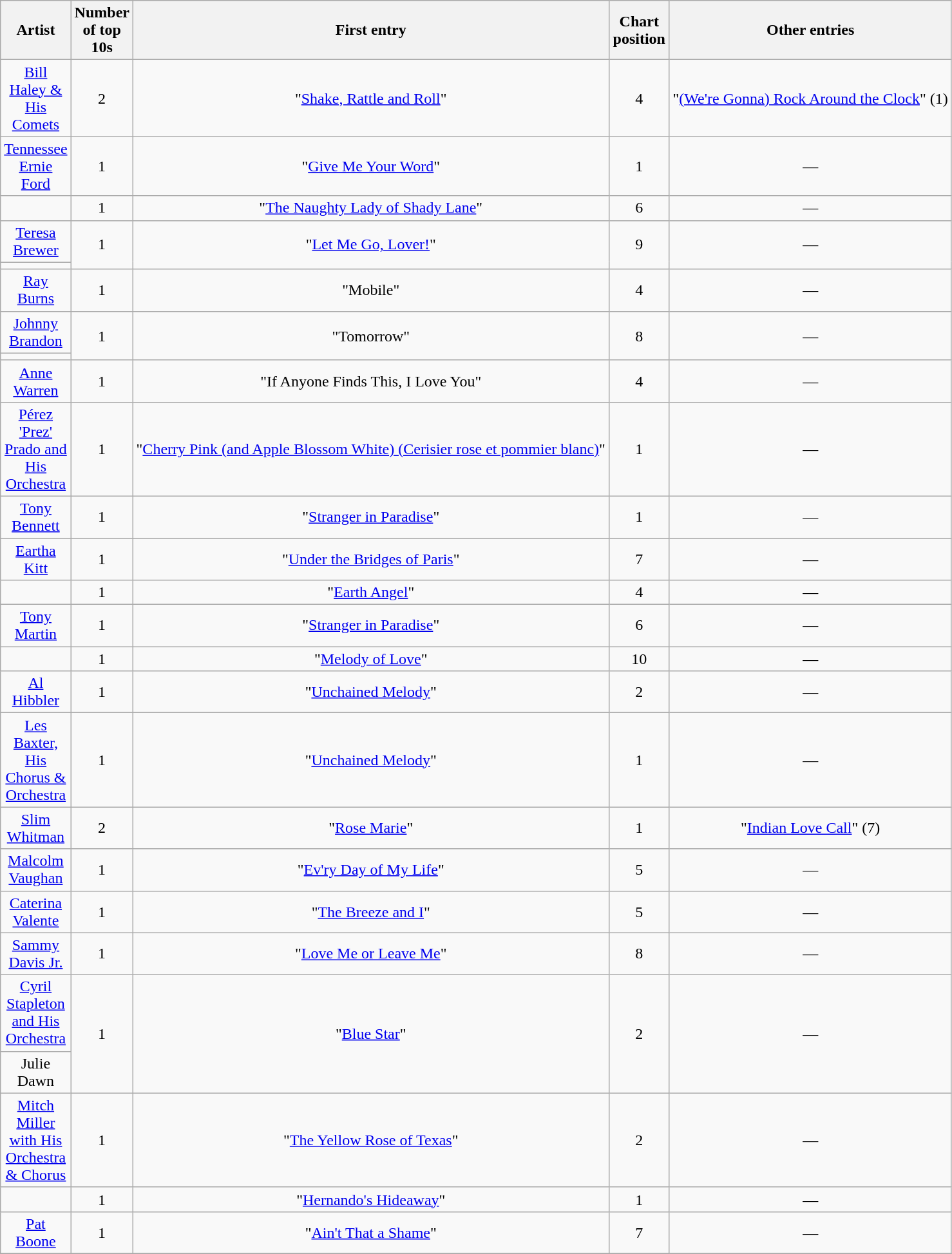<table class="wikitable sortable mw-collapsible mw-collapsed" style="text-align:center;">
<tr>
<th scope="col" style="width:55px;">Artist</th>
<th scope="col" style="width:55px;" data-sort-type="number">Number of top 10s</th>
<th scope="col" style="text-align:center;">First entry</th>
<th scope="col" style="width:55px;" data-sort-type="number">Chart position</th>
<th scope="col" style="text-align:center;">Other entries</th>
</tr>
<tr>
<td><a href='#'>Bill Haley & His Comets</a></td>
<td>2</td>
<td>"<a href='#'>Shake, Rattle and Roll</a>"</td>
<td>4</td>
<td>"<a href='#'>(We're Gonna) Rock Around the Clock</a>" (1)</td>
</tr>
<tr>
<td><a href='#'>Tennessee Ernie Ford</a></td>
<td>1</td>
<td>"<a href='#'>Give Me Your Word</a>"</td>
<td>1</td>
<td>—</td>
</tr>
<tr>
<td></td>
<td>1</td>
<td>"<a href='#'>The Naughty Lady of Shady Lane</a>"</td>
<td>6</td>
<td>—</td>
</tr>
<tr>
<td><a href='#'>Teresa Brewer</a></td>
<td rowspan="2">1</td>
<td rowspan="2">"<a href='#'>Let Me Go, Lover!</a>"</td>
<td rowspan="2">9</td>
<td rowspan="2">—</td>
</tr>
<tr>
<td></td>
</tr>
<tr>
<td><a href='#'>Ray Burns</a></td>
<td>1</td>
<td>"Mobile"</td>
<td>4</td>
<td>—</td>
</tr>
<tr>
<td><a href='#'>Johnny Brandon</a></td>
<td rowspan="2">1</td>
<td rowspan="2">"Tomorrow"</td>
<td rowspan="2">8</td>
<td rowspan="2">—</td>
</tr>
<tr>
<td></td>
</tr>
<tr>
<td><a href='#'>Anne Warren</a></td>
<td>1</td>
<td>"If Anyone Finds This, I Love You"</td>
<td>4</td>
<td>—</td>
</tr>
<tr>
<td><a href='#'>Pérez 'Prez' Prado and His Orchestra</a></td>
<td>1</td>
<td>"<a href='#'>Cherry Pink (and Apple Blossom White) (Cerisier rose et pommier blanc)</a>"</td>
<td>1</td>
<td>—</td>
</tr>
<tr>
<td><a href='#'>Tony Bennett</a></td>
<td>1</td>
<td>"<a href='#'>Stranger in Paradise</a>"</td>
<td>1</td>
<td>—</td>
</tr>
<tr>
<td><a href='#'>Eartha Kitt</a></td>
<td>1</td>
<td>"<a href='#'>Under the Bridges of Paris</a>"</td>
<td>7</td>
<td>—</td>
</tr>
<tr>
<td></td>
<td>1</td>
<td>"<a href='#'>Earth Angel</a>"</td>
<td>4</td>
<td>—</td>
</tr>
<tr>
<td><a href='#'>Tony Martin</a></td>
<td>1</td>
<td>"<a href='#'>Stranger in Paradise</a>"</td>
<td>6</td>
<td>—</td>
</tr>
<tr>
<td></td>
<td>1</td>
<td>"<a href='#'>Melody of Love</a>"</td>
<td>10</td>
<td>—</td>
</tr>
<tr>
<td><a href='#'>Al Hibbler</a></td>
<td>1</td>
<td>"<a href='#'>Unchained Melody</a>"</td>
<td>2</td>
<td>—</td>
</tr>
<tr>
<td><a href='#'>Les Baxter, His Chorus & Orchestra</a></td>
<td>1</td>
<td>"<a href='#'>Unchained Melody</a>"</td>
<td>1</td>
<td>—</td>
</tr>
<tr>
<td><a href='#'>Slim Whitman</a></td>
<td>2</td>
<td>"<a href='#'>Rose Marie</a>"</td>
<td>1</td>
<td>"<a href='#'>Indian Love Call</a>" (7)</td>
</tr>
<tr>
<td><a href='#'>Malcolm Vaughan</a></td>
<td>1</td>
<td>"<a href='#'>Ev'ry Day of My Life</a>"</td>
<td>5</td>
<td>—</td>
</tr>
<tr>
<td><a href='#'>Caterina Valente</a></td>
<td>1</td>
<td>"<a href='#'>The Breeze and I</a>"</td>
<td>5</td>
<td>—</td>
</tr>
<tr>
<td><a href='#'>Sammy Davis Jr.</a></td>
<td>1</td>
<td>"<a href='#'>Love Me or Leave Me</a>"</td>
<td>8</td>
<td>—</td>
</tr>
<tr>
<td><a href='#'>Cyril Stapleton and His Orchestra</a></td>
<td rowspan="2">1</td>
<td rowspan="2">"<a href='#'>Blue Star</a>"</td>
<td rowspan="2">2</td>
<td rowspan="2">—</td>
</tr>
<tr>
<td>Julie Dawn</td>
</tr>
<tr>
<td><a href='#'>Mitch Miller with His Orchestra & Chorus</a></td>
<td>1</td>
<td>"<a href='#'>The Yellow Rose of Texas</a>"</td>
<td>2</td>
<td>—</td>
</tr>
<tr>
<td></td>
<td>1</td>
<td>"<a href='#'>Hernando's Hideaway</a>"</td>
<td>1</td>
<td>—</td>
</tr>
<tr>
<td><a href='#'>Pat Boone</a></td>
<td>1</td>
<td>"<a href='#'>Ain't That a Shame</a>"</td>
<td>7</td>
<td>—</td>
</tr>
<tr>
</tr>
</table>
